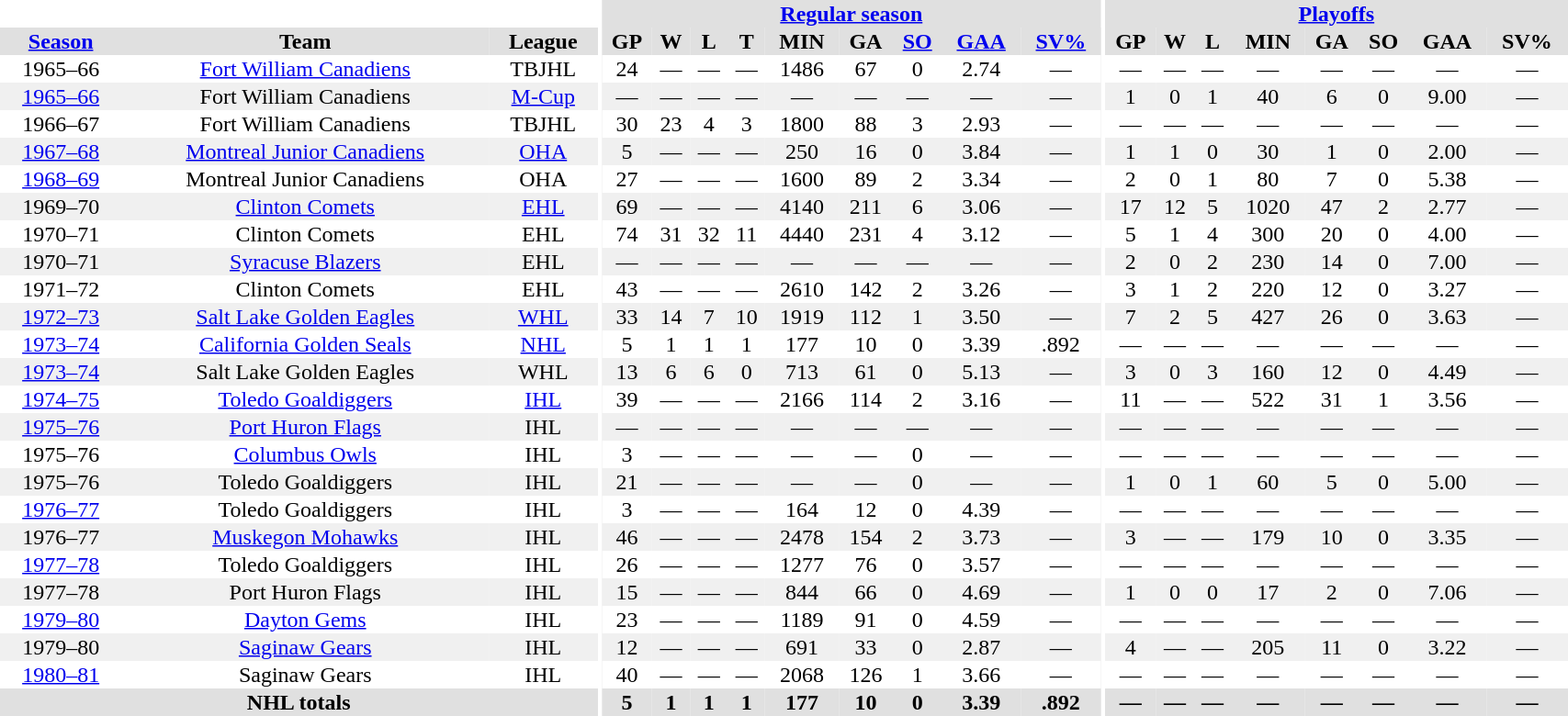<table border="0" cellpadding="1" cellspacing="0" style="width:90%; text-align:center;">
<tr bgcolor="#e0e0e0">
<th colspan="3" bgcolor="#ffffff"></th>
<th rowspan="99" bgcolor="#ffffff"></th>
<th colspan="9" bgcolor="#e0e0e0"><a href='#'>Regular season</a></th>
<th rowspan="99" bgcolor="#ffffff"></th>
<th colspan="8" bgcolor="#e0e0e0"><a href='#'>Playoffs</a></th>
</tr>
<tr bgcolor="#e0e0e0">
<th><a href='#'>Season</a></th>
<th>Team</th>
<th>League</th>
<th>GP</th>
<th>W</th>
<th>L</th>
<th>T</th>
<th>MIN</th>
<th>GA</th>
<th><a href='#'>SO</a></th>
<th><a href='#'>GAA</a></th>
<th><a href='#'>SV%</a></th>
<th>GP</th>
<th>W</th>
<th>L</th>
<th>MIN</th>
<th>GA</th>
<th>SO</th>
<th>GAA</th>
<th>SV%</th>
</tr>
<tr>
<td>1965–66</td>
<td><a href='#'>Fort William Canadiens</a></td>
<td>TBJHL</td>
<td>24</td>
<td>—</td>
<td>—</td>
<td>—</td>
<td>1486</td>
<td>67</td>
<td>0</td>
<td>2.74</td>
<td>—</td>
<td>—</td>
<td>—</td>
<td>—</td>
<td>—</td>
<td>—</td>
<td>—</td>
<td>—</td>
<td>—</td>
</tr>
<tr bgcolor="#f0f0f0">
<td><a href='#'>1965–66</a></td>
<td>Fort William Canadiens</td>
<td><a href='#'>M-Cup</a></td>
<td>—</td>
<td>—</td>
<td>—</td>
<td>—</td>
<td>—</td>
<td>—</td>
<td>—</td>
<td>—</td>
<td>—</td>
<td>1</td>
<td>0</td>
<td>1</td>
<td>40</td>
<td>6</td>
<td>0</td>
<td>9.00</td>
<td>—</td>
</tr>
<tr>
<td>1966–67</td>
<td>Fort William Canadiens</td>
<td>TBJHL</td>
<td>30</td>
<td>23</td>
<td>4</td>
<td>3</td>
<td>1800</td>
<td>88</td>
<td>3</td>
<td>2.93</td>
<td>—</td>
<td>—</td>
<td>—</td>
<td>—</td>
<td>—</td>
<td>—</td>
<td>—</td>
<td>—</td>
<td>—</td>
</tr>
<tr bgcolor="#f0f0f0">
<td><a href='#'>1967–68</a></td>
<td><a href='#'>Montreal Junior Canadiens</a></td>
<td><a href='#'>OHA</a></td>
<td>5</td>
<td>—</td>
<td>—</td>
<td>—</td>
<td>250</td>
<td>16</td>
<td>0</td>
<td>3.84</td>
<td>—</td>
<td>1</td>
<td>1</td>
<td>0</td>
<td>30</td>
<td>1</td>
<td>0</td>
<td>2.00</td>
<td>—</td>
</tr>
<tr>
<td><a href='#'>1968–69</a></td>
<td>Montreal Junior Canadiens</td>
<td>OHA</td>
<td>27</td>
<td>—</td>
<td>—</td>
<td>—</td>
<td>1600</td>
<td>89</td>
<td>2</td>
<td>3.34</td>
<td>—</td>
<td>2</td>
<td>0</td>
<td>1</td>
<td>80</td>
<td>7</td>
<td>0</td>
<td>5.38</td>
<td>—</td>
</tr>
<tr bgcolor="#f0f0f0">
<td>1969–70</td>
<td><a href='#'>Clinton Comets</a></td>
<td><a href='#'>EHL</a></td>
<td>69</td>
<td>—</td>
<td>—</td>
<td>—</td>
<td>4140</td>
<td>211</td>
<td>6</td>
<td>3.06</td>
<td>—</td>
<td>17</td>
<td>12</td>
<td>5</td>
<td>1020</td>
<td>47</td>
<td>2</td>
<td>2.77</td>
<td>—</td>
</tr>
<tr>
<td>1970–71</td>
<td>Clinton Comets</td>
<td>EHL</td>
<td>74</td>
<td>31</td>
<td>32</td>
<td>11</td>
<td>4440</td>
<td>231</td>
<td>4</td>
<td>3.12</td>
<td>—</td>
<td>5</td>
<td>1</td>
<td>4</td>
<td>300</td>
<td>20</td>
<td>0</td>
<td>4.00</td>
<td>—</td>
</tr>
<tr bgcolor="#f0f0f0">
<td>1970–71</td>
<td><a href='#'>Syracuse Blazers</a></td>
<td>EHL</td>
<td>—</td>
<td>—</td>
<td>—</td>
<td>—</td>
<td>—</td>
<td>—</td>
<td>—</td>
<td>—</td>
<td>—</td>
<td>2</td>
<td>0</td>
<td>2</td>
<td>230</td>
<td>14</td>
<td>0</td>
<td>7.00</td>
<td>—</td>
</tr>
<tr>
<td>1971–72</td>
<td>Clinton Comets</td>
<td>EHL</td>
<td>43</td>
<td>—</td>
<td>—</td>
<td>—</td>
<td>2610</td>
<td>142</td>
<td>2</td>
<td>3.26</td>
<td>—</td>
<td>3</td>
<td>1</td>
<td>2</td>
<td>220</td>
<td>12</td>
<td>0</td>
<td>3.27</td>
<td>—</td>
</tr>
<tr bgcolor="#f0f0f0">
<td><a href='#'>1972–73</a></td>
<td><a href='#'>Salt Lake Golden Eagles</a></td>
<td><a href='#'>WHL</a></td>
<td>33</td>
<td>14</td>
<td>7</td>
<td>10</td>
<td>1919</td>
<td>112</td>
<td>1</td>
<td>3.50</td>
<td>—</td>
<td>7</td>
<td>2</td>
<td>5</td>
<td>427</td>
<td>26</td>
<td>0</td>
<td>3.63</td>
<td>—</td>
</tr>
<tr>
<td><a href='#'>1973–74</a></td>
<td><a href='#'>California Golden Seals</a></td>
<td><a href='#'>NHL</a></td>
<td>5</td>
<td>1</td>
<td>1</td>
<td>1</td>
<td>177</td>
<td>10</td>
<td>0</td>
<td>3.39</td>
<td>.892</td>
<td>—</td>
<td>—</td>
<td>—</td>
<td>—</td>
<td>—</td>
<td>—</td>
<td>—</td>
<td>—</td>
</tr>
<tr bgcolor="#f0f0f0">
<td><a href='#'>1973–74</a></td>
<td>Salt Lake Golden Eagles</td>
<td>WHL</td>
<td>13</td>
<td>6</td>
<td>6</td>
<td>0</td>
<td>713</td>
<td>61</td>
<td>0</td>
<td>5.13</td>
<td>—</td>
<td>3</td>
<td>0</td>
<td>3</td>
<td>160</td>
<td>12</td>
<td>0</td>
<td>4.49</td>
<td>—</td>
</tr>
<tr>
<td><a href='#'>1974–75</a></td>
<td><a href='#'>Toledo Goaldiggers</a></td>
<td><a href='#'>IHL</a></td>
<td>39</td>
<td>—</td>
<td>—</td>
<td>—</td>
<td>2166</td>
<td>114</td>
<td>2</td>
<td>3.16</td>
<td>—</td>
<td>11</td>
<td>—</td>
<td>—</td>
<td>522</td>
<td>31</td>
<td>1</td>
<td>3.56</td>
<td>—</td>
</tr>
<tr bgcolor="#f0f0f0">
<td><a href='#'>1975–76</a></td>
<td><a href='#'>Port Huron Flags</a></td>
<td>IHL</td>
<td>—</td>
<td>—</td>
<td>—</td>
<td>—</td>
<td>—</td>
<td>—</td>
<td>—</td>
<td>—</td>
<td>—</td>
<td>—</td>
<td>—</td>
<td>—</td>
<td>—</td>
<td>—</td>
<td>—</td>
<td>—</td>
<td>—</td>
</tr>
<tr>
<td>1975–76</td>
<td><a href='#'>Columbus Owls</a></td>
<td>IHL</td>
<td>3</td>
<td>—</td>
<td>—</td>
<td>—</td>
<td>—</td>
<td>—</td>
<td>0</td>
<td>—</td>
<td>—</td>
<td>—</td>
<td>—</td>
<td>—</td>
<td>—</td>
<td>—</td>
<td>—</td>
<td>—</td>
<td>—</td>
</tr>
<tr bgcolor="#f0f0f0">
<td>1975–76</td>
<td>Toledo Goaldiggers</td>
<td>IHL</td>
<td>21</td>
<td>—</td>
<td>—</td>
<td>—</td>
<td>—</td>
<td>—</td>
<td>0</td>
<td>—</td>
<td>—</td>
<td>1</td>
<td>0</td>
<td>1</td>
<td>60</td>
<td>5</td>
<td>0</td>
<td>5.00</td>
<td>—</td>
</tr>
<tr>
<td><a href='#'>1976–77</a></td>
<td>Toledo Goaldiggers</td>
<td>IHL</td>
<td>3</td>
<td>—</td>
<td>—</td>
<td>—</td>
<td>164</td>
<td>12</td>
<td>0</td>
<td>4.39</td>
<td>—</td>
<td>—</td>
<td>—</td>
<td>—</td>
<td>—</td>
<td>—</td>
<td>—</td>
<td>—</td>
<td>—</td>
</tr>
<tr bgcolor="#f0f0f0">
<td>1976–77</td>
<td><a href='#'>Muskegon Mohawks</a></td>
<td>IHL</td>
<td>46</td>
<td>—</td>
<td>—</td>
<td>—</td>
<td>2478</td>
<td>154</td>
<td>2</td>
<td>3.73</td>
<td>—</td>
<td>3</td>
<td>—</td>
<td>—</td>
<td>179</td>
<td>10</td>
<td>0</td>
<td>3.35</td>
<td>—</td>
</tr>
<tr>
<td><a href='#'>1977–78</a></td>
<td>Toledo Goaldiggers</td>
<td>IHL</td>
<td>26</td>
<td>—</td>
<td>—</td>
<td>—</td>
<td>1277</td>
<td>76</td>
<td>0</td>
<td>3.57</td>
<td>—</td>
<td>—</td>
<td>—</td>
<td>—</td>
<td>—</td>
<td>—</td>
<td>—</td>
<td>—</td>
<td>—</td>
</tr>
<tr bgcolor="#f0f0f0">
<td>1977–78</td>
<td>Port Huron Flags</td>
<td>IHL</td>
<td>15</td>
<td>—</td>
<td>—</td>
<td>—</td>
<td>844</td>
<td>66</td>
<td>0</td>
<td>4.69</td>
<td>—</td>
<td>1</td>
<td>0</td>
<td>0</td>
<td>17</td>
<td>2</td>
<td>0</td>
<td>7.06</td>
<td>—</td>
</tr>
<tr>
<td><a href='#'>1979–80</a></td>
<td><a href='#'>Dayton Gems</a></td>
<td>IHL</td>
<td>23</td>
<td>—</td>
<td>—</td>
<td>—</td>
<td>1189</td>
<td>91</td>
<td>0</td>
<td>4.59</td>
<td>—</td>
<td>—</td>
<td>—</td>
<td>—</td>
<td>—</td>
<td>—</td>
<td>—</td>
<td>—</td>
<td>—</td>
</tr>
<tr bgcolor="#f0f0f0">
<td>1979–80</td>
<td><a href='#'>Saginaw Gears</a></td>
<td>IHL</td>
<td>12</td>
<td>—</td>
<td>—</td>
<td>—</td>
<td>691</td>
<td>33</td>
<td>0</td>
<td>2.87</td>
<td>—</td>
<td>4</td>
<td>—</td>
<td>—</td>
<td>205</td>
<td>11</td>
<td>0</td>
<td>3.22</td>
<td>—</td>
</tr>
<tr>
<td><a href='#'>1980–81</a></td>
<td>Saginaw Gears</td>
<td>IHL</td>
<td>40</td>
<td>—</td>
<td>—</td>
<td>—</td>
<td>2068</td>
<td>126</td>
<td>1</td>
<td>3.66</td>
<td>—</td>
<td>—</td>
<td>—</td>
<td>—</td>
<td>—</td>
<td>—</td>
<td>—</td>
<td>—</td>
<td>—</td>
</tr>
<tr bgcolor="#e0e0e0">
<th colspan=3>NHL totals</th>
<th>5</th>
<th>1</th>
<th>1</th>
<th>1</th>
<th>177</th>
<th>10</th>
<th>0</th>
<th>3.39</th>
<th>.892</th>
<th>—</th>
<th>—</th>
<th>—</th>
<th>—</th>
<th>—</th>
<th>—</th>
<th>—</th>
<th>—</th>
</tr>
</table>
